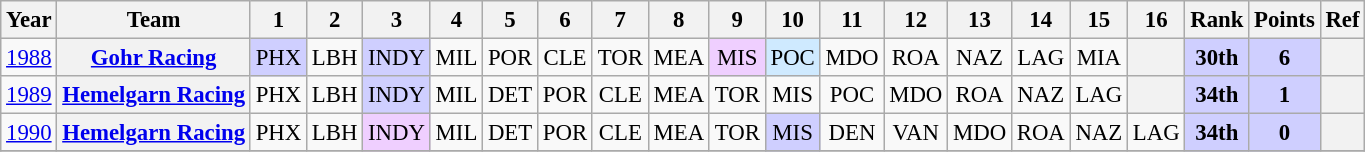<table class="wikitable" style="text-align:center; font-size:95%">
<tr>
<th>Year</th>
<th>Team</th>
<th>1</th>
<th>2</th>
<th>3</th>
<th>4</th>
<th>5</th>
<th>6</th>
<th>7</th>
<th>8</th>
<th>9</th>
<th>10</th>
<th>11</th>
<th>12</th>
<th>13</th>
<th>14</th>
<th>15</th>
<th>16</th>
<th>Rank</th>
<th>Points</th>
<th>Ref</th>
</tr>
<tr>
<td><a href='#'>1988</a></td>
<th><a href='#'>Gohr Racing</a></th>
<td style="background:#CFCFFF;">PHX<br></td>
<td>LBH</td>
<td style="background:#CFCFFF;">INDY<br></td>
<td>MIL</td>
<td>POR</td>
<td>CLE</td>
<td>TOR</td>
<td>MEA</td>
<td style="background:#EFCFFF;">MIS<br></td>
<td style="background:#CFEAFF;">POC<br></td>
<td>MDO</td>
<td>ROA</td>
<td>NAZ</td>
<td>LAG</td>
<td>MIA</td>
<th></th>
<td style="background:#CFCFFF;"><strong>30th</strong></td>
<td style="background:#CFCFFF;"><strong>6</strong></td>
<th></th>
</tr>
<tr>
<td><a href='#'>1989</a></td>
<th><a href='#'>Hemelgarn Racing</a></th>
<td>PHX</td>
<td>LBH</td>
<td style="background:#CFCFFF;">INDY<br></td>
<td>MIL</td>
<td>DET</td>
<td>POR</td>
<td>CLE</td>
<td>MEA</td>
<td>TOR</td>
<td>MIS</td>
<td>POC</td>
<td>MDO</td>
<td>ROA</td>
<td>NAZ</td>
<td>LAG</td>
<th></th>
<td style="background:#CFCFFF;"><strong>34th</strong></td>
<td style="background:#CFCFFF;"><strong>1</strong></td>
<th></th>
</tr>
<tr>
<td><a href='#'>1990</a></td>
<th><a href='#'>Hemelgarn Racing</a></th>
<td>PHX</td>
<td>LBH</td>
<td style="background:#EFCFFF;">INDY<br></td>
<td>MIL</td>
<td>DET</td>
<td>POR</td>
<td>CLE</td>
<td>MEA</td>
<td>TOR</td>
<td style="background:#CFCFFF;">MIS<br></td>
<td>DEN</td>
<td>VAN</td>
<td>MDO</td>
<td>ROA</td>
<td>NAZ</td>
<td>LAG</td>
<td style="background:#CFCFFF;"><strong>34th</strong></td>
<td style="background:#CFCFFF;"><strong>0</strong></td>
<th></th>
</tr>
<tr>
</tr>
</table>
